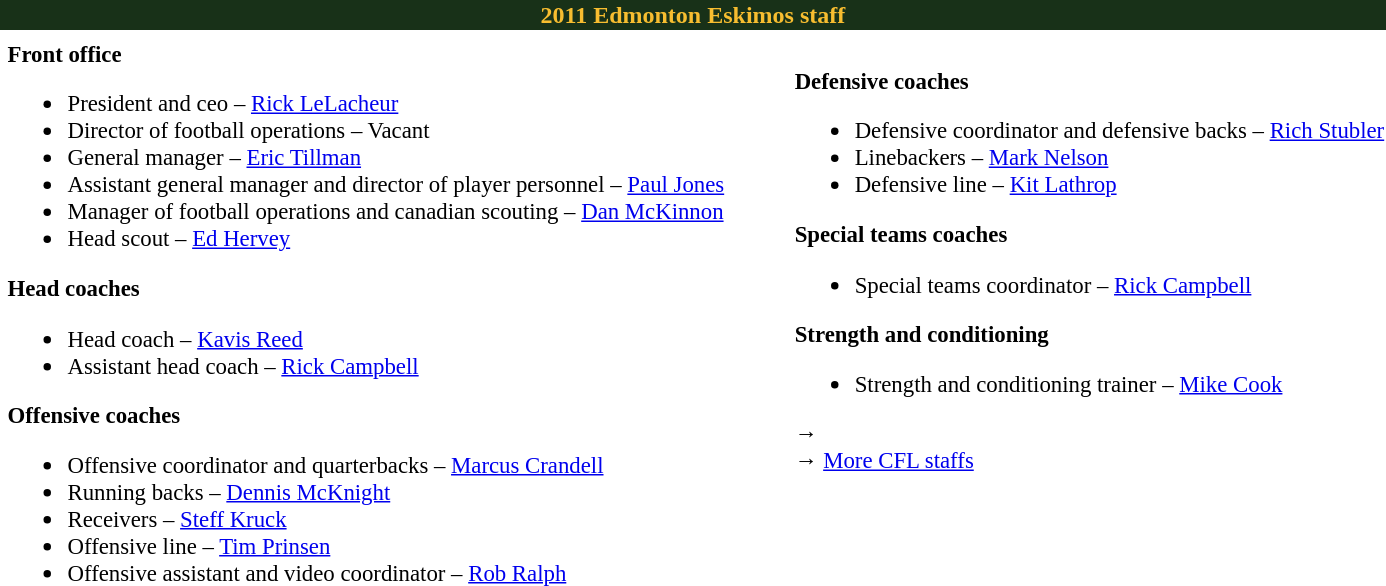<table class="toccolours" style="text-align: left;">
<tr>
<th colspan="7" style="text-align:center; background-color: #183118; color:#f7bd30;">2011 Edmonton Eskimos staff</th>
</tr>
<tr>
<td colspan=7 align="right"></td>
</tr>
<tr>
<td valign="top"></td>
<td style="font-size: 95%;" valign="top"><strong>Front office</strong><br><ul><li>President and ceo – <a href='#'>Rick LeLacheur</a></li><li>Director of football operations – Vacant</li><li>General manager – <a href='#'>Eric Tillman</a></li><li>Assistant general manager and director of player personnel – <a href='#'>Paul Jones</a></li><li>Manager of football operations and canadian scouting – <a href='#'>Dan McKinnon</a></li><li>Head scout – <a href='#'>Ed Hervey</a></li></ul><strong>Head coaches</strong><ul><li>Head coach – <a href='#'>Kavis Reed</a></li><li>Assistant head coach – <a href='#'>Rick Campbell</a></li></ul><strong>Offensive coaches</strong><ul><li>Offensive coordinator and quarterbacks – <a href='#'>Marcus Crandell</a></li><li>Running backs – <a href='#'>Dennis McKnight</a></li><li>Receivers – <a href='#'>Steff Kruck</a></li><li>Offensive line – <a href='#'>Tim Prinsen</a></li><li>Offensive assistant and video coordinator – <a href='#'>Rob Ralph</a></li></ul></td>
<td width="35"> </td>
<td valign="top"></td>
<td style="font-size: 95%;" valign="top"><br><strong>Defensive coaches</strong><ul><li>Defensive coordinator and defensive backs – <a href='#'>Rich Stubler</a></li><li>Linebackers – <a href='#'>Mark Nelson</a></li><li>Defensive line – <a href='#'>Kit Lathrop</a></li></ul><strong>Special teams coaches</strong><ul><li>Special teams coordinator – <a href='#'>Rick Campbell</a></li></ul><strong>Strength and conditioning</strong><ul><li>Strength and conditioning trainer – <a href='#'>Mike Cook</a></li></ul>→ <span></span><br>
→ <a href='#'>More CFL staffs</a></td>
</tr>
</table>
